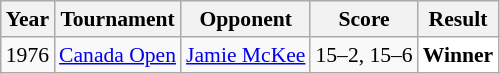<table class="sortable wikitable" style="font-size: 90%;">
<tr>
<th>Year</th>
<th>Tournament</th>
<th>Opponent</th>
<th>Score</th>
<th>Result</th>
</tr>
<tr>
<td align="center">1976</td>
<td><a href='#'>Canada Open</a></td>
<td> <a href='#'>Jamie McKee</a></td>
<td>15–2, 15–6</td>
<td style="text-align:left; background:white"> <strong>Winner</strong></td>
</tr>
</table>
